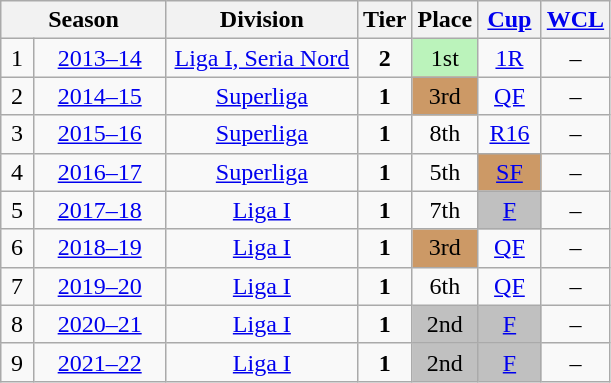<table class="wikitable" style="text-align:center; font-size:100%">
<tr>
<th rowspan=1 colspan=2 style="width: 103px;">Season</th>
<th style="width: 120px;">Division</th>
<th style="width: 25px;">Tier</th>
<th style="width: 35px;">Place</th>
<th style="width: 35px;"><a href='#'>Cup</a></th>
<th style="width: 35px;"><a href='#'>WCL</a></th>
</tr>
<tr>
<td>1</td>
<td><a href='#'>2013–14</a></td>
<td><a href='#'>Liga I, Seria Nord</a></td>
<td><strong>2</strong></td>
<td align=center bgcolor=#BBF3BB>1st</td>
<td><a href='#'>1R</a></td>
<td style="width: 35px;">–</td>
</tr>
<tr>
<td>2</td>
<td><a href='#'>2014–15</a></td>
<td><a href='#'>Superliga</a></td>
<td><strong>1</strong></td>
<td align=center bgcolor=#CC9966>3rd</td>
<td><a href='#'>QF</a></td>
<td style="width: 35px;">–</td>
</tr>
<tr>
<td>3</td>
<td><a href='#'>2015–16</a></td>
<td><a href='#'>Superliga</a></td>
<td><strong>1</strong></td>
<td>8th</td>
<td><a href='#'>R16</a></td>
<td style="width: 35px;">–</td>
</tr>
<tr>
<td>4</td>
<td><a href='#'>2016–17</a></td>
<td><a href='#'>Superliga</a></td>
<td><strong>1</strong></td>
<td>5th</td>
<td bgcolor=#CC9966><a href='#'>SF</a></td>
<td style="width: 35px;">–</td>
</tr>
<tr>
<td>5</td>
<td><a href='#'>2017–18</a></td>
<td><a href='#'>Liga I</a></td>
<td><strong>1</strong></td>
<td>7th</td>
<td align=center bgcolor=silver><a href='#'>F</a></td>
<td style="width: 35px;">–</td>
</tr>
<tr>
<td>6</td>
<td><a href='#'>2018–19</a></td>
<td><a href='#'>Liga I</a></td>
<td><strong>1</strong></td>
<td bgcolor=#CC9966>3rd</td>
<td style="width: 35px;"><a href='#'>QF</a></td>
<td style="width: 35px;">–</td>
</tr>
<tr>
<td>7</td>
<td><a href='#'>2019–20</a></td>
<td><a href='#'>Liga I</a></td>
<td><strong>1</strong></td>
<td>6th</td>
<td style="width: 35px;"><a href='#'>QF</a></td>
<td style="width: 35px;">–</td>
</tr>
<tr>
<td>8</td>
<td><a href='#'>2020–21</a></td>
<td><a href='#'>Liga I</a></td>
<td><strong>1</strong></td>
<td align=center bgcolor=silver>2nd</td>
<td align=center bgcolor=silver><a href='#'>F</a></td>
<td style="width: 35px;">–</td>
</tr>
<tr>
<td>9</td>
<td><a href='#'>2021–22</a></td>
<td><a href='#'>Liga I</a></td>
<td><strong>1</strong></td>
<td align=center bgcolor=silver>2nd</td>
<td align=center bgcolor=silver><a href='#'>F</a></td>
<td style="width: 35px;">–</td>
</tr>
</table>
